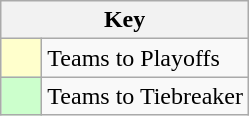<table class="wikitable" style="text-align: center;">
<tr>
<th colspan=2>Key</th>
</tr>
<tr>
<td style="background:#ffffcc; width:20px;"></td>
<td align=left>Teams to Playoffs</td>
</tr>
<tr>
<td style="background:#ccffcc; width:20px;"></td>
<td align=left>Teams to Tiebreaker</td>
</tr>
</table>
